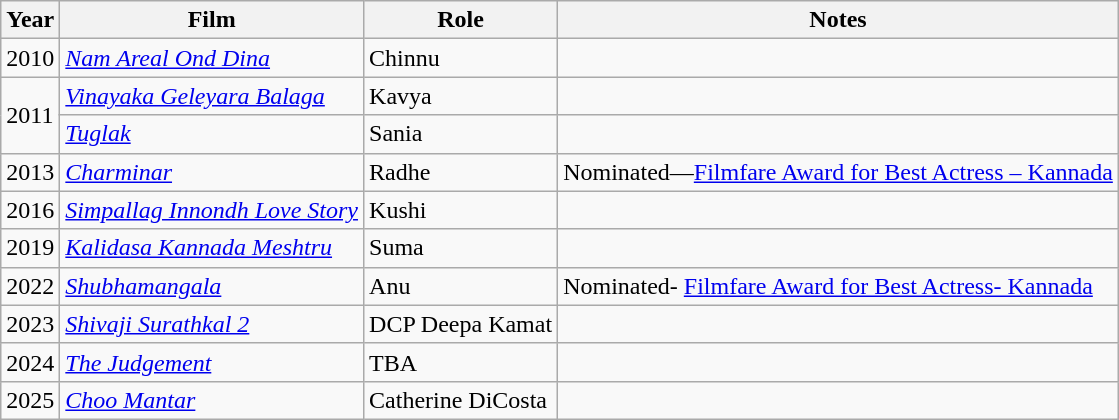<table Class="wikitable sortable">
<tr>
<th>Year</th>
<th>Film</th>
<th>Role</th>
<th>Notes</th>
</tr>
<tr>
<td>2010</td>
<td><em><a href='#'>Nam Areal Ond Dina</a></em></td>
<td>Chinnu</td>
<td></td>
</tr>
<tr>
<td rowspan="2">2011</td>
<td><em><a href='#'>Vinayaka Geleyara Balaga</a></em></td>
<td>Kavya</td>
<td></td>
</tr>
<tr>
<td><em><a href='#'>Tuglak</a></em></td>
<td>Sania</td>
<td></td>
</tr>
<tr>
<td>2013</td>
<td><em><a href='#'>Charminar</a></em></td>
<td>Radhe</td>
<td>Nominated—<a href='#'>Filmfare Award for Best Actress – Kannada</a></td>
</tr>
<tr>
<td>2016</td>
<td><em><a href='#'>Simpallag Innondh Love Story</a></em></td>
<td>Kushi</td>
<td></td>
</tr>
<tr>
<td>2019</td>
<td><em><a href='#'>Kalidasa Kannada Meshtru</a></em></td>
<td>Suma</td>
<td></td>
</tr>
<tr>
<td>2022</td>
<td><em><a href='#'>Shubhamangala</a></em></td>
<td>Anu</td>
<td>Nominated- <a href='#'>Filmfare Award for Best Actress- Kannada</a></td>
</tr>
<tr>
<td>2023</td>
<td><em><a href='#'>Shivaji Surathkal 2</a></em></td>
<td>DCP Deepa Kamat</td>
<td></td>
</tr>
<tr>
<td>2024</td>
<td><em><a href='#'>The Judgement</a></em></td>
<td>TBA</td>
<td></td>
</tr>
<tr>
<td>2025</td>
<td><em><a href='#'>Choo Mantar</a></em></td>
<td>Catherine DiCosta</td>
<td></td>
</tr>
</table>
